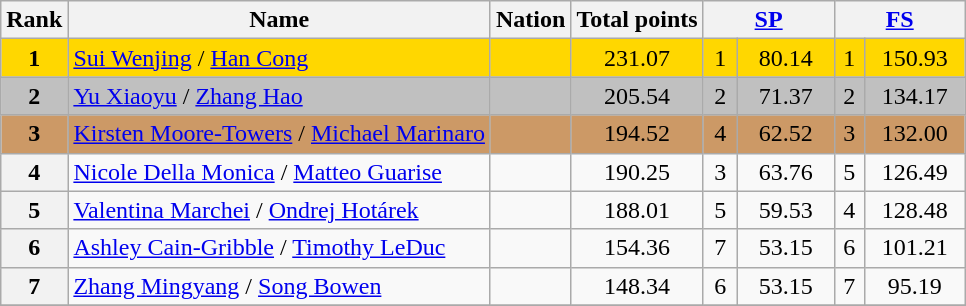<table class="wikitable sortable">
<tr>
<th>Rank</th>
<th>Name</th>
<th>Nation</th>
<th>Total points</th>
<th colspan="2" width="80px"><a href='#'>SP</a></th>
<th colspan="2" width="80px"><a href='#'>FS</a></th>
</tr>
<tr bgcolor="gold">
<td align="center"><strong>1</strong></td>
<td><a href='#'>Sui Wenjing</a> / <a href='#'>Han Cong</a></td>
<td></td>
<td align="center">231.07</td>
<td align="center">1</td>
<td align="center">80.14</td>
<td align="center">1</td>
<td align="center">150.93</td>
</tr>
<tr bgcolor="silver">
<td align="center"><strong>2</strong></td>
<td><a href='#'>Yu Xiaoyu</a> / <a href='#'>Zhang Hao</a></td>
<td></td>
<td align="center">205.54</td>
<td align="center">2</td>
<td align="center">71.37</td>
<td align="center">2</td>
<td align="center">134.17</td>
</tr>
<tr bgcolor="cc9966">
<td align="center"><strong>3</strong></td>
<td><a href='#'>Kirsten Moore-Towers</a> / <a href='#'>Michael Marinaro</a></td>
<td></td>
<td align="center">194.52</td>
<td align="center">4</td>
<td align="center">62.52</td>
<td align="center">3</td>
<td align="center">132.00</td>
</tr>
<tr>
<th>4</th>
<td><a href='#'>Nicole Della Monica</a> / <a href='#'>Matteo Guarise</a></td>
<td></td>
<td align="center">190.25</td>
<td align="center">3</td>
<td align="center">63.76</td>
<td align="center">5</td>
<td align="center">126.49</td>
</tr>
<tr>
<th>5</th>
<td><a href='#'>Valentina Marchei</a> / <a href='#'>Ondrej Hotárek</a></td>
<td></td>
<td align="center">188.01</td>
<td align="center">5</td>
<td align="center">59.53</td>
<td align="center">4</td>
<td align="center">128.48</td>
</tr>
<tr>
<th>6</th>
<td><a href='#'>Ashley Cain-Gribble</a> / <a href='#'>Timothy LeDuc</a></td>
<td></td>
<td align="center">154.36</td>
<td align="center">7</td>
<td align="center">53.15</td>
<td align="center">6</td>
<td align="center">101.21</td>
</tr>
<tr>
<th>7</th>
<td><a href='#'>Zhang Mingyang</a> / <a href='#'>Song Bowen</a></td>
<td></td>
<td align="center">148.34</td>
<td align="center">6</td>
<td align="center">53.15</td>
<td align="center">7</td>
<td align="center">95.19</td>
</tr>
<tr>
</tr>
</table>
